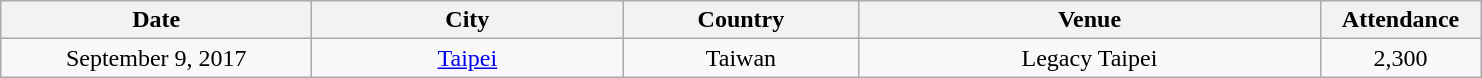<table class="wikitable" style="text-align:center;">
<tr>
<th width="200">Date</th>
<th width="200">City</th>
<th width="150">Country</th>
<th width="300">Venue</th>
<th width="100">Attendance</th>
</tr>
<tr>
<td>September 9, 2017</td>
<td><a href='#'>Taipei</a></td>
<td>Taiwan</td>
<td>Legacy Taipei</td>
<td>2,300</td>
</tr>
</table>
